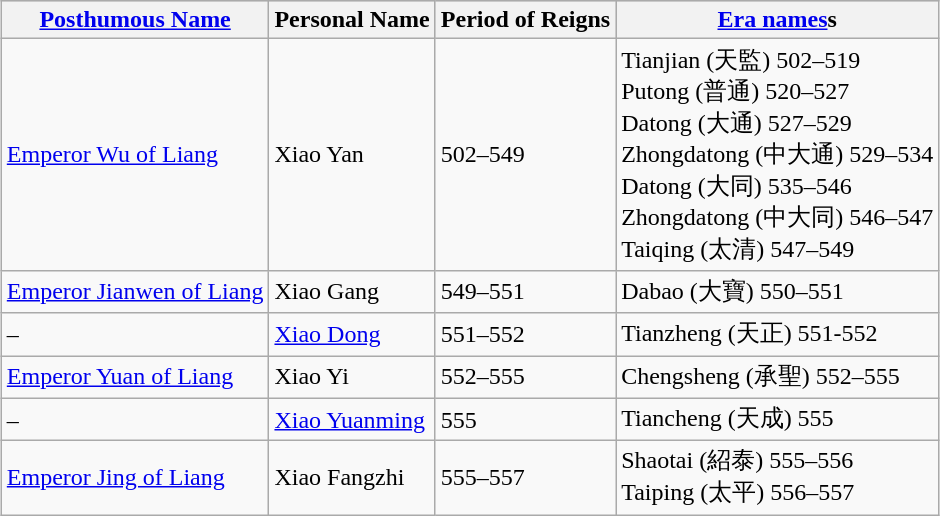<table class="wikitable" style="margin-left: auto; margin-right: auto; border: none;">
<tr bgcolor="#CCCCCC">
<th><a href='#'>Posthumous Name</a></th>
<th>Personal Name</th>
<th>Period of Reigns</th>
<th><a href='#'>Era names</a>s</th>
</tr>
<tr>
<td><a href='#'>Emperor Wu of Liang</a></td>
<td>Xiao Yan</td>
<td>502–549</td>
<td>Tianjian (天監) 502–519<br>Putong (普通) 520–527<br>Datong (大通) 527–529<br>Zhongdatong (中大通) 529–534<br>Datong (大同) 535–546<br>Zhongdatong (中大同) 546–547<br>Taiqing (太清) 547–549</td>
</tr>
<tr>
<td><a href='#'>Emperor Jianwen of Liang</a></td>
<td>Xiao Gang</td>
<td>549–551</td>
<td>Dabao (大寶) 550–551</td>
</tr>
<tr>
<td>–</td>
<td><a href='#'>Xiao Dong</a></td>
<td>551–552</td>
<td>Tianzheng (天正) 551-552</td>
</tr>
<tr>
<td><a href='#'>Emperor Yuan of Liang</a></td>
<td>Xiao Yi</td>
<td>552–555</td>
<td>Chengsheng (承聖) 552–555</td>
</tr>
<tr>
<td>–</td>
<td><a href='#'>Xiao Yuanming</a></td>
<td>555</td>
<td>Tiancheng (天成) 555</td>
</tr>
<tr>
<td><a href='#'>Emperor Jing of Liang</a></td>
<td>Xiao Fangzhi</td>
<td>555–557</td>
<td>Shaotai (紹泰) 555–556<br>Taiping (太平) 556–557</td>
</tr>
</table>
